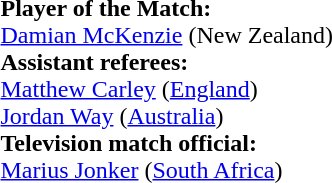<table style="width:100%">
<tr>
<td><br><strong>Player of the Match:</strong>
<br><a href='#'>Damian McKenzie</a> (New Zealand)<br><strong>Assistant referees:</strong>
<br><a href='#'>Matthew Carley</a> (<a href='#'>England</a>)
<br><a href='#'>Jordan Way</a> (<a href='#'>Australia</a>)
<br><strong>Television match official:</strong>
<br><a href='#'>Marius Jonker</a> (<a href='#'>South Africa</a>)</td>
</tr>
</table>
